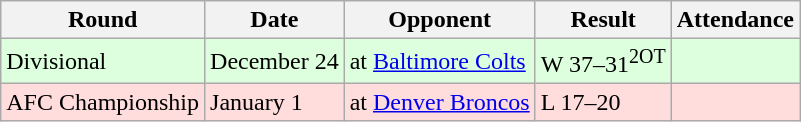<table class="wikitable">
<tr>
<th>Round</th>
<th>Date</th>
<th>Opponent</th>
<th>Result</th>
<th>Attendance</th>
</tr>
<tr style="background: #ddffdd;">
<td>Divisional</td>
<td>December 24</td>
<td>at <a href='#'>Baltimore Colts</a></td>
<td>W 37–31<sup>2OT</sup></td>
<td></td>
</tr>
<tr style="background: #ffdddd;">
<td>AFC Championship</td>
<td>January 1</td>
<td>at <a href='#'>Denver Broncos</a></td>
<td>L 17–20</td>
<td></td>
</tr>
</table>
